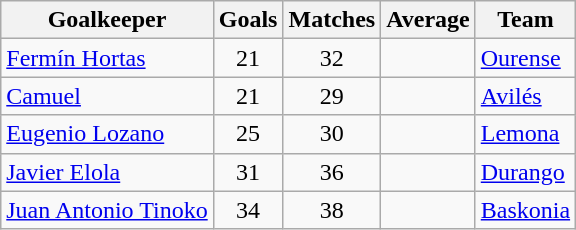<table class="wikitable sortable">
<tr>
<th>Goalkeeper</th>
<th>Goals</th>
<th>Matches</th>
<th>Average</th>
<th>Team</th>
</tr>
<tr>
<td> <a href='#'>Fermín Hortas</a></td>
<td style="text-align:center;">21</td>
<td style="text-align:center;">32</td>
<td style="text-align:center;"></td>
<td><a href='#'>Ourense</a></td>
</tr>
<tr>
<td> <a href='#'>Camuel</a></td>
<td style="text-align:center;">21</td>
<td style="text-align:center;">29</td>
<td style="text-align:center;"></td>
<td><a href='#'>Avilés</a></td>
</tr>
<tr>
<td> <a href='#'>Eugenio Lozano</a></td>
<td style="text-align:center;">25</td>
<td style="text-align:center;">30</td>
<td style="text-align:center;"></td>
<td><a href='#'>Lemona</a></td>
</tr>
<tr>
<td> <a href='#'>Javier Elola</a></td>
<td style="text-align:center;">31</td>
<td style="text-align:center;">36</td>
<td style="text-align:center;"></td>
<td><a href='#'>Durango</a></td>
</tr>
<tr>
<td> <a href='#'>Juan Antonio Tinoko</a></td>
<td style="text-align:center;">34</td>
<td style="text-align:center;">38</td>
<td style="text-align:center;"></td>
<td><a href='#'>Baskonia</a></td>
</tr>
</table>
